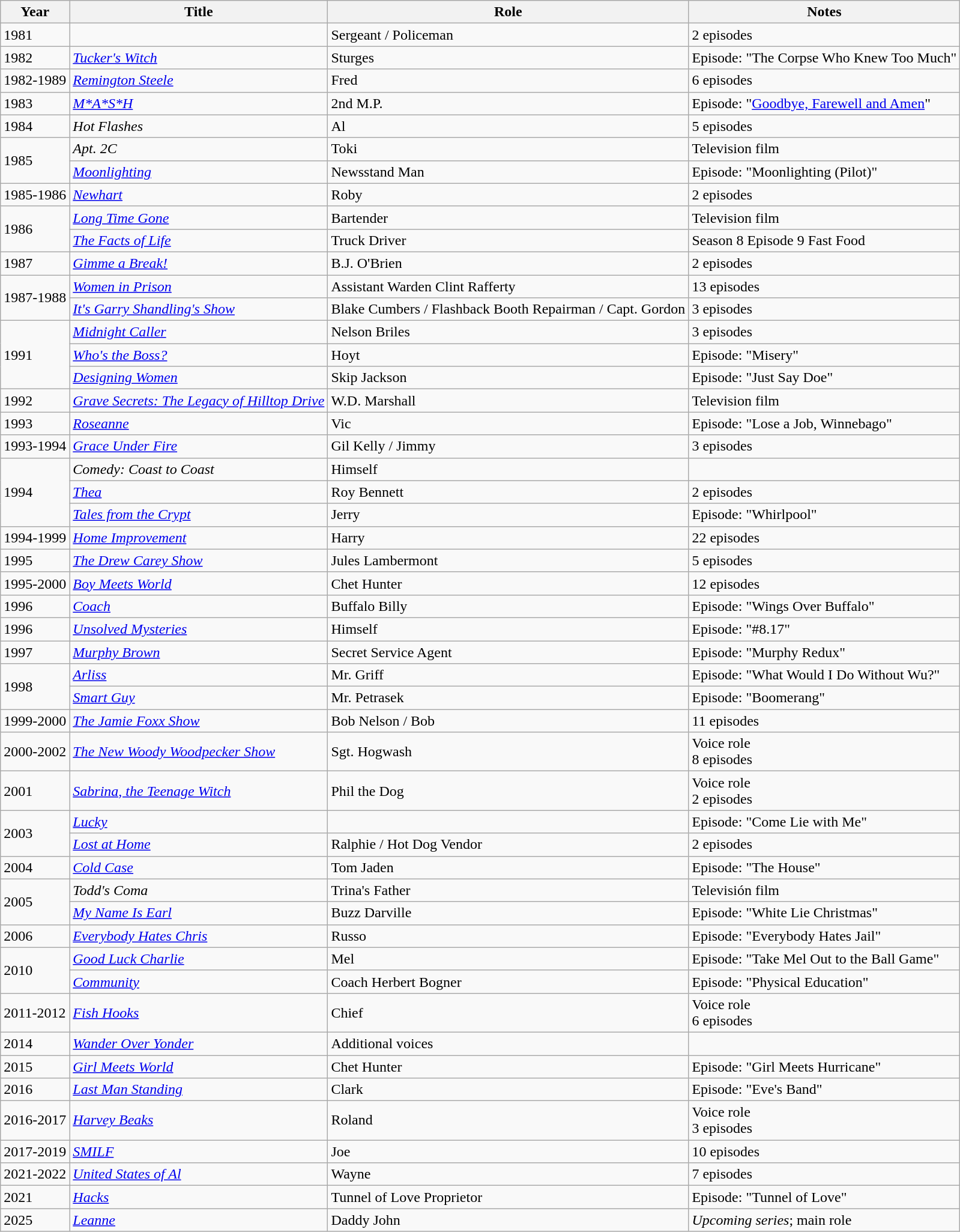<table class="wikitable sortable plainrowheaders">
<tr>
<th>Year</th>
<th>Title</th>
<th>Role</th>
<th scope="col" class="unsortable">Notes</th>
</tr>
<tr>
<td>1981</td>
<td><em></em></td>
<td>Sergeant / Policeman</td>
<td>2 episodes</td>
</tr>
<tr>
<td>1982</td>
<td><em><a href='#'>Tucker's Witch</a></em></td>
<td>Sturges</td>
<td>Episode: "The Corpse Who Knew Too Much"</td>
</tr>
<tr>
<td>1982-1989</td>
<td><em><a href='#'>Remington Steele</a></em></td>
<td>Fred</td>
<td>6 episodes</td>
</tr>
<tr>
<td>1983</td>
<td><em><a href='#'>M*A*S*H</a></em></td>
<td>2nd M.P.</td>
<td>Episode: "<a href='#'>Goodbye, Farewell and Amen</a>"</td>
</tr>
<tr>
<td>1984</td>
<td><em>Hot Flashes</em></td>
<td>Al</td>
<td>5 episodes</td>
</tr>
<tr>
<td rowspan=2>1985</td>
<td><em>Apt. 2C</em></td>
<td>Toki</td>
<td>Television film</td>
</tr>
<tr>
<td><em><a href='#'>Moonlighting</a></em></td>
<td>Newsstand Man</td>
<td>Episode: "Moonlighting (Pilot)"</td>
</tr>
<tr>
<td>1985-1986</td>
<td><em><a href='#'>Newhart</a></em></td>
<td>Roby</td>
<td>2 episodes</td>
</tr>
<tr>
<td rowspan=2>1986</td>
<td><em><a href='#'>Long Time Gone</a></em></td>
<td>Bartender</td>
<td>Television film</td>
</tr>
<tr>
<td data-sort-value="Facts of Life, The"><em><a href='#'>The Facts of Life</a></em></td>
<td>Truck Driver</td>
<td>Season 8 Episode 9 Fast Food</td>
</tr>
<tr>
<td>1987</td>
<td><em><a href='#'>Gimme a Break!</a></em></td>
<td>B.J. O'Brien</td>
<td>2 episodes</td>
</tr>
<tr>
<td rowspan=2>1987-1988</td>
<td><em><a href='#'>Women in Prison</a></em></td>
<td>Assistant Warden Clint Rafferty</td>
<td>13 episodes</td>
</tr>
<tr>
<td><em><a href='#'>It's Garry Shandling's Show</a></em></td>
<td>Blake Cumbers / Flashback Booth Repairman / Capt. Gordon</td>
<td>3 episodes</td>
</tr>
<tr>
<td rowspan=3>1991</td>
<td><em><a href='#'>Midnight Caller</a></em></td>
<td>Nelson Briles</td>
<td>3 episodes</td>
</tr>
<tr>
<td><em><a href='#'>Who's the Boss?</a></em></td>
<td>Hoyt</td>
<td>Episode: "Misery"</td>
</tr>
<tr>
<td><em><a href='#'>Designing Women</a></em></td>
<td>Skip Jackson</td>
<td>Episode: "Just Say Doe"</td>
</tr>
<tr>
<td>1992</td>
<td><em><a href='#'>Grave Secrets: The Legacy of Hilltop Drive</a></em></td>
<td>W.D. Marshall</td>
<td>Television film</td>
</tr>
<tr>
<td>1993</td>
<td><em><a href='#'>Roseanne</a></em></td>
<td>Vic</td>
<td>Episode: "Lose a Job, Winnebago"</td>
</tr>
<tr>
<td>1993-1994</td>
<td><em><a href='#'>Grace Under Fire</a></em></td>
<td>Gil Kelly / Jimmy</td>
<td>3 episodes</td>
</tr>
<tr>
<td rowspan=3>1994</td>
<td><em>Comedy: Coast to Coast</em></td>
<td>Himself</td>
<td></td>
</tr>
<tr>
<td><em><a href='#'>Thea</a></em></td>
<td>Roy Bennett</td>
<td>2 episodes</td>
</tr>
<tr>
<td><em><a href='#'>Tales from the Crypt</a></em></td>
<td>Jerry</td>
<td>Episode: "Whirlpool"</td>
</tr>
<tr>
<td>1994-1999</td>
<td><em><a href='#'>Home Improvement</a></em></td>
<td>Harry</td>
<td>22 episodes</td>
</tr>
<tr>
<td>1995</td>
<td data-sort-value="Drew Carey Show, The"><em><a href='#'>The Drew Carey Show</a></em></td>
<td>Jules Lambermont</td>
<td>5 episodes</td>
</tr>
<tr>
<td>1995-2000</td>
<td><em><a href='#'>Boy Meets World</a></em></td>
<td>Chet Hunter</td>
<td>12 episodes</td>
</tr>
<tr>
<td>1996</td>
<td><em><a href='#'>Coach</a></em></td>
<td>Buffalo Billy</td>
<td>Episode: "Wings Over Buffalo"</td>
</tr>
<tr>
<td>1996</td>
<td><em><a href='#'>Unsolved Mysteries</a></em></td>
<td>Himself</td>
<td>Episode: "#8.17"</td>
</tr>
<tr>
<td>1997</td>
<td><em><a href='#'>Murphy Brown</a></em></td>
<td>Secret Service Agent</td>
<td>Episode: "Murphy Redux"</td>
</tr>
<tr>
<td rowspan=2>1998</td>
<td><em><a href='#'>Arliss</a></em></td>
<td>Mr. Griff</td>
<td>Episode: "What Would I Do Without Wu?"</td>
</tr>
<tr>
<td><em><a href='#'>Smart Guy</a></em></td>
<td>Mr. Petrasek</td>
<td>Episode: "Boomerang"</td>
</tr>
<tr>
<td>1999-2000</td>
<td data-sort-value="Jamie Foxx Show, The"><em><a href='#'>The Jamie Foxx Show</a></em></td>
<td>Bob Nelson / Bob</td>
<td>11 episodes</td>
</tr>
<tr>
<td>2000-2002</td>
<td data-sort-value="New Woody Woodpecker Show, The"><em><a href='#'>The New Woody Woodpecker Show</a></em></td>
<td>Sgt. Hogwash</td>
<td>Voice role<br>8 episodes</td>
</tr>
<tr>
<td>2001</td>
<td><em><a href='#'>Sabrina, the Teenage Witch</a></em></td>
<td>Phil the Dog</td>
<td>Voice role<br>2 episodes</td>
</tr>
<tr>
<td rowspan=2>2003</td>
<td><em><a href='#'>Lucky</a></em></td>
<td></td>
<td>Episode: "Come Lie with Me"</td>
</tr>
<tr>
<td><em><a href='#'>Lost at Home</a></em></td>
<td>Ralphie / Hot Dog Vendor</td>
<td>2 episodes</td>
</tr>
<tr>
<td>2004</td>
<td><em><a href='#'>Cold Case</a></em></td>
<td>Tom Jaden</td>
<td>Episode: "The House"</td>
</tr>
<tr>
<td rowspan=2>2005</td>
<td><em>Todd's Coma</em></td>
<td>Trina's Father</td>
<td>Televisión film</td>
</tr>
<tr>
<td><em><a href='#'>My Name Is Earl</a></em></td>
<td>Buzz Darville</td>
<td>Episode: "White Lie Christmas"</td>
</tr>
<tr>
<td>2006</td>
<td><em><a href='#'>Everybody Hates Chris</a></em></td>
<td>Russo</td>
<td>Episode: "Everybody Hates Jail"</td>
</tr>
<tr>
<td rowspan=2>2010</td>
<td><em><a href='#'>Good Luck Charlie</a></em></td>
<td>Mel</td>
<td>Episode: "Take Mel Out to the Ball Game"</td>
</tr>
<tr>
<td><em><a href='#'>Community</a></em></td>
<td>Coach Herbert Bogner</td>
<td>Episode: "Physical Education"</td>
</tr>
<tr>
<td>2011-2012</td>
<td><em><a href='#'>Fish Hooks</a></em></td>
<td>Chief</td>
<td>Voice role<br>6 episodes</td>
</tr>
<tr>
<td>2014</td>
<td><em><a href='#'>Wander Over Yonder</a></em></td>
<td>Additional voices</td>
<td></td>
</tr>
<tr>
<td>2015</td>
<td><em><a href='#'>Girl Meets World</a></em></td>
<td>Chet Hunter</td>
<td>Episode: "Girl Meets Hurricane"</td>
</tr>
<tr>
<td>2016</td>
<td><em><a href='#'>Last Man Standing</a></em></td>
<td>Clark</td>
<td>Episode: "Eve's Band"</td>
</tr>
<tr>
<td>2016-2017</td>
<td><em><a href='#'>Harvey Beaks</a></em></td>
<td>Roland</td>
<td>Voice role<br>3 episodes</td>
</tr>
<tr>
<td>2017-2019</td>
<td><em><a href='#'>SMILF</a></em></td>
<td>Joe</td>
<td>10 episodes</td>
</tr>
<tr>
<td>2021-2022</td>
<td><em><a href='#'>United States of Al</a></em></td>
<td>Wayne</td>
<td>7 episodes</td>
</tr>
<tr>
<td>2021</td>
<td><em><a href='#'>Hacks</a></em></td>
<td>Tunnel of Love Proprietor</td>
<td>Episode: "Tunnel of Love"</td>
</tr>
<tr>
<td>2025</td>
<td><em><a href='#'>Leanne</a></em></td>
<td>Daddy John</td>
<td><em>Upcoming series</em>; main role</td>
</tr>
</table>
